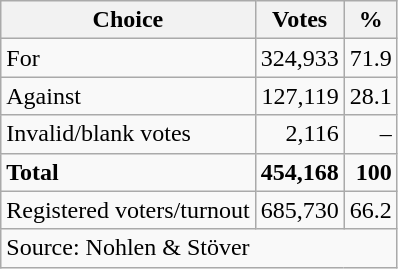<table class=wikitable style=text-align:right>
<tr>
<th>Choice</th>
<th>Votes</th>
<th>%</th>
</tr>
<tr>
<td align=left>For</td>
<td>324,933</td>
<td>71.9</td>
</tr>
<tr>
<td align=left>Against</td>
<td>127,119</td>
<td>28.1</td>
</tr>
<tr>
<td align=left>Invalid/blank votes</td>
<td>2,116</td>
<td>–</td>
</tr>
<tr>
<td align=left><strong>Total</strong></td>
<td><strong>454,168</strong></td>
<td><strong>100</strong></td>
</tr>
<tr>
<td align=left>Registered voters/turnout</td>
<td>685,730</td>
<td>66.2</td>
</tr>
<tr>
<td align=left colspan=3>Source: Nohlen & Stöver</td>
</tr>
</table>
